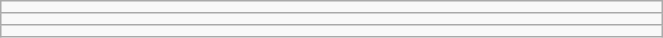<table class="wikitable" style=" text-align:center; font-size:110%;" width="35%">
<tr>
<td></td>
</tr>
<tr>
<td></td>
</tr>
<tr>
<td></td>
</tr>
</table>
